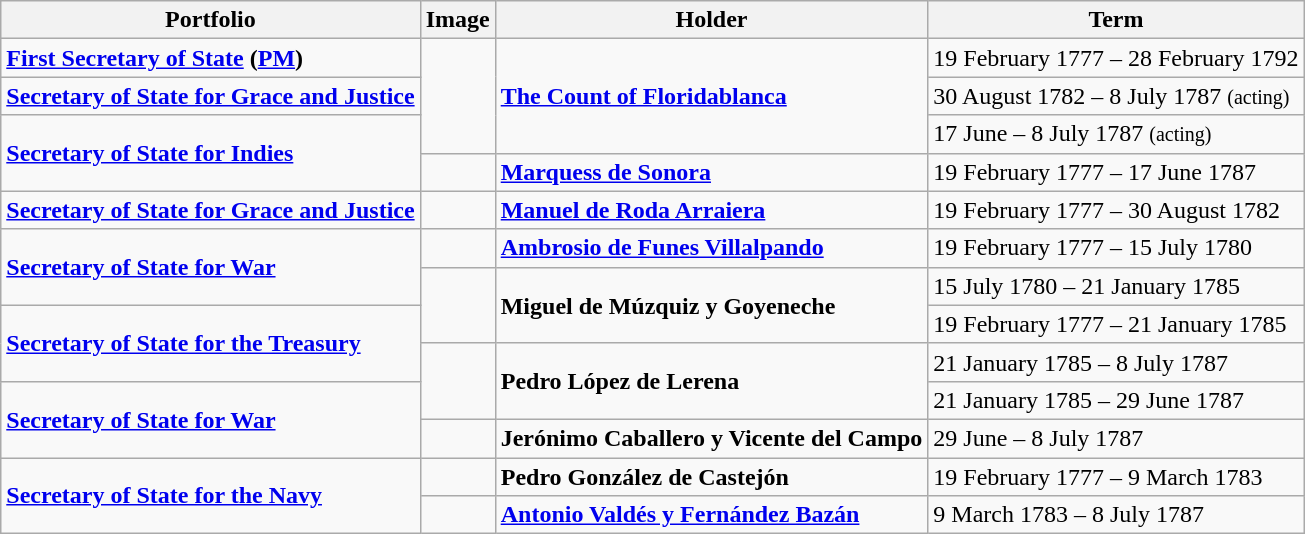<table class="wikitable">
<tr>
<th>Portfolio</th>
<th>Image</th>
<th>Holder</th>
<th>Term</th>
</tr>
<tr>
<td><strong><a href='#'>First Secretary of State</a> (<a href='#'>PM</a>)</strong></td>
<td rowspan="3"></td>
<td rowspan="3"><strong><a href='#'>The Count of Floridablanca</a></strong></td>
<td>19 February 1777 – 28 February 1792</td>
</tr>
<tr>
<td><strong><a href='#'>Secretary of State for Grace and Justice</a></strong></td>
<td>30 August 1782 – 8 July 1787 <small>(acting)</small></td>
</tr>
<tr>
<td rowspan="2"><strong><a href='#'>Secretary of State for Indies</a></strong></td>
<td>17 June – 8 July 1787 <small>(acting)</small></td>
</tr>
<tr>
<td></td>
<td><a href='#'><strong>Marquess de Sonora</strong></a></td>
<td>19 February 1777 – 17 June 1787</td>
</tr>
<tr>
<td><strong><a href='#'>Secretary of State for Grace and Justice</a></strong></td>
<td></td>
<td><strong><a href='#'>Manuel de Roda Arraiera</a></strong></td>
<td>19 February 1777 – 30 August 1782</td>
</tr>
<tr>
<td rowspan="2"><strong><a href='#'>Secretary of State for War</a></strong></td>
<td></td>
<td><strong><a href='#'>Ambrosio de Funes Villalpando</a></strong></td>
<td>19 February 1777 – 15 July 1780</td>
</tr>
<tr>
<td rowspan="2"></td>
<td rowspan="2"><strong>Miguel de Múzquiz y Goyeneche</strong></td>
<td>15 July 1780 – 21 January 1785</td>
</tr>
<tr>
<td rowspan="2"><strong><a href='#'>Secretary of State for the Treasury</a></strong></td>
<td>19 February 1777 – 21 January 1785</td>
</tr>
<tr>
<td rowspan="2"></td>
<td rowspan="2"><strong>Pedro López de Lerena</strong></td>
<td>21 January 1785 – 8 July 1787</td>
</tr>
<tr>
<td rowspan="2"><strong><a href='#'>Secretary of State for War</a></strong></td>
<td>21 January 1785 – 29 June 1787</td>
</tr>
<tr>
<td></td>
<td><strong>Jerónimo Caballero y Vicente del Campo</strong></td>
<td>29 June – 8 July 1787</td>
</tr>
<tr>
<td rowspan="2"><strong><a href='#'>Secretary of State for the Navy</a></strong></td>
<td></td>
<td><strong>Pedro González de Castejón</strong></td>
<td>19 February 1777 – 9 March 1783</td>
</tr>
<tr>
<td></td>
<td><strong><a href='#'>Antonio Valdés y Fernández Bazán</a></strong></td>
<td>9 March 1783 – 8 July 1787</td>
</tr>
</table>
